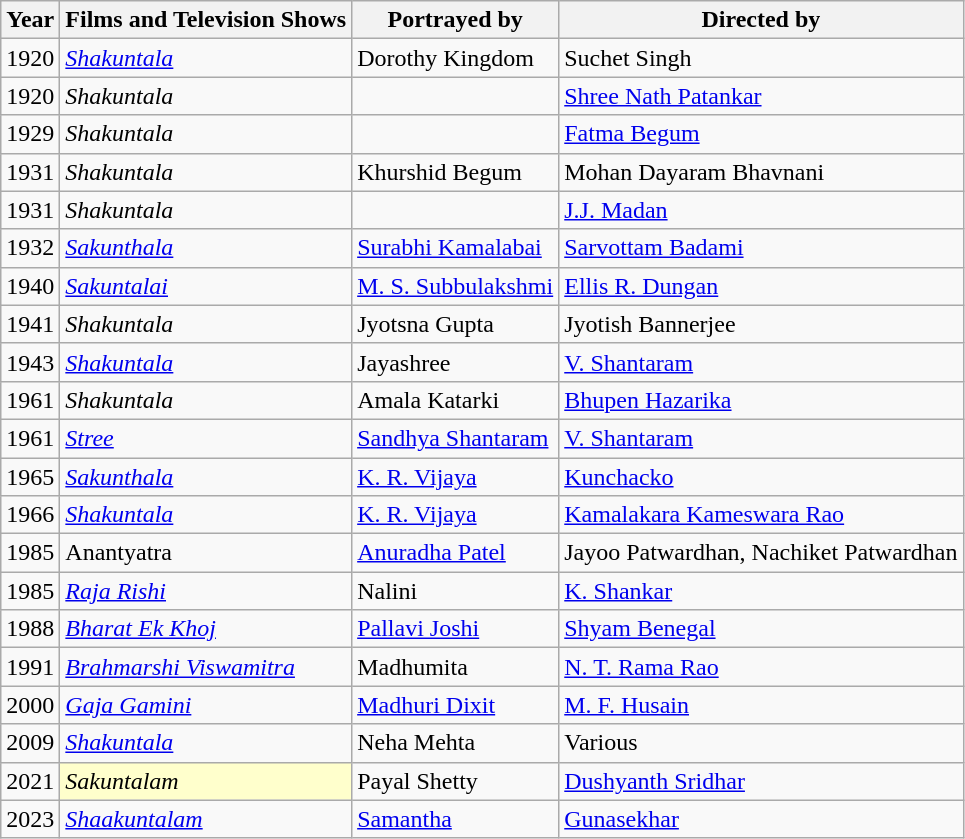<table class="wikitable">
<tr>
<th>Year</th>
<th>Films and Television Shows</th>
<th>Portrayed by</th>
<th>Directed by</th>
</tr>
<tr>
<td>1920</td>
<td><a href='#'><em>Shakuntala</em></a></td>
<td>Dorothy Kingdom</td>
<td>Suchet Singh</td>
</tr>
<tr>
<td>1920</td>
<td><em>Shakuntala</em></td>
<td></td>
<td><a href='#'>Shree Nath Patankar</a></td>
</tr>
<tr>
<td>1929</td>
<td><em>Shakuntala</em></td>
<td></td>
<td><a href='#'>Fatma Begum</a></td>
</tr>
<tr>
<td>1931</td>
<td><em>Shakuntala</em></td>
<td>Khurshid Begum</td>
<td>Mohan Dayaram Bhavnani</td>
</tr>
<tr>
<td>1931</td>
<td><em>Shakuntala</em></td>
<td></td>
<td><a href='#'>J.J. Madan</a></td>
</tr>
<tr>
<td>1932</td>
<td><em><a href='#'>Sakunthala</a></em></td>
<td><a href='#'>Surabhi Kamalabai</a></td>
<td><a href='#'>Sarvottam Badami</a></td>
</tr>
<tr>
<td>1940</td>
<td><em><a href='#'>Sakuntalai</a></em></td>
<td><a href='#'>M. S. Subbulakshmi</a></td>
<td><a href='#'>Ellis R. Dungan</a></td>
</tr>
<tr>
<td>1941</td>
<td><em>Shakuntala</em></td>
<td>Jyotsna Gupta</td>
<td>Jyotish Bannerjee</td>
</tr>
<tr>
<td>1943</td>
<td><a href='#'><em>Shakuntala</em></a></td>
<td>Jayashree</td>
<td><a href='#'>V. Shantaram</a></td>
</tr>
<tr>
<td>1961</td>
<td><em>Shakuntala</em></td>
<td>Amala Katarki</td>
<td><a href='#'>Bhupen Hazarika</a></td>
</tr>
<tr>
<td>1961</td>
<td><a href='#'><em>Stree</em></a></td>
<td><a href='#'>Sandhya Shantaram</a></td>
<td><a href='#'>V. Shantaram</a></td>
</tr>
<tr>
<td>1965</td>
<td><a href='#'><em>Sakunthala</em></a></td>
<td><a href='#'>K. R. Vijaya</a></td>
<td><a href='#'>Kunchacko</a></td>
</tr>
<tr>
<td>1966</td>
<td><a href='#'><em>Shakuntala</em></a></td>
<td><a href='#'>K. R. Vijaya</a></td>
<td><a href='#'>Kamalakara Kameswara Rao</a></td>
</tr>
<tr>
<td>1985</td>
<td>Anantyatra</td>
<td><a href='#'>Anuradha Patel</a></td>
<td>Jayoo Patwardhan, Nachiket Patwardhan</td>
</tr>
<tr>
<td>1985</td>
<td><em><a href='#'>Raja Rishi</a></em></td>
<td>Nalini</td>
<td><a href='#'>K. Shankar</a></td>
</tr>
<tr>
<td>1988</td>
<td><em><a href='#'>Bharat Ek Khoj</a></em></td>
<td><a href='#'>Pallavi Joshi</a></td>
<td><a href='#'>Shyam Benegal</a></td>
</tr>
<tr>
<td>1991</td>
<td><em><a href='#'>Brahmarshi Viswamitra</a></em></td>
<td>Madhumita</td>
<td><a href='#'>N. T. Rama Rao</a></td>
</tr>
<tr>
<td>2000</td>
<td><em><a href='#'>Gaja Gamini</a></em></td>
<td><a href='#'>Madhuri Dixit</a></td>
<td><a href='#'>M. F. Husain</a></td>
</tr>
<tr>
<td>2009</td>
<td><a href='#'><em>Shakuntala</em></a></td>
<td>Neha Mehta</td>
<td>Various</td>
</tr>
<tr>
<td>2021</td>
<td style="background:#ffc;"><em>Sakuntalam </em></td>
<td>Payal Shetty</td>
<td><a href='#'>Dushyanth Sridhar</a></td>
</tr>
<tr>
<td>2023</td>
<td><em><a href='#'>Shaakuntalam</a></em></td>
<td><a href='#'>Samantha</a></td>
<td><a href='#'>Gunasekhar</a></td>
</tr>
</table>
